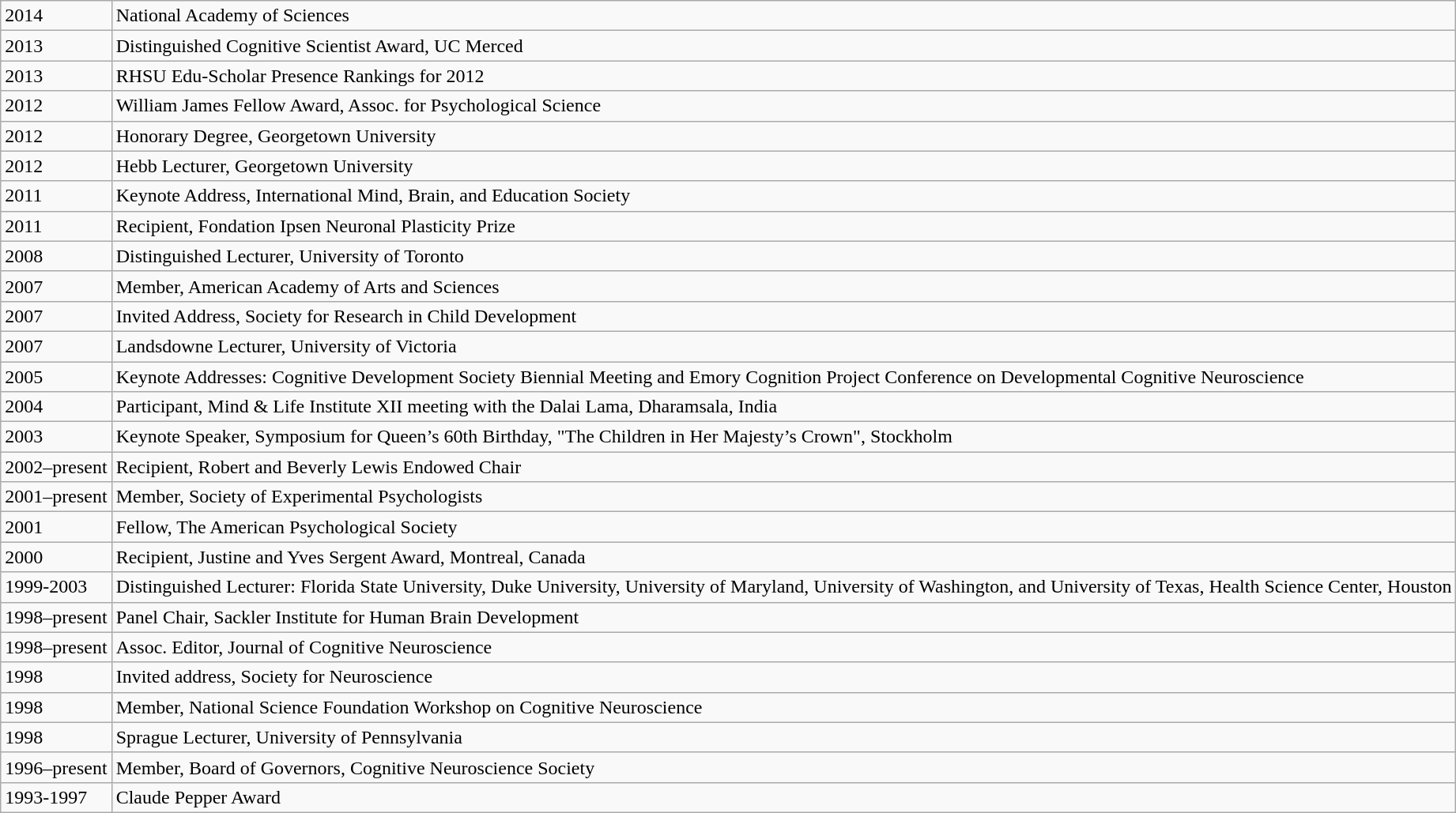<table class="wikitable">
<tr>
<td>2014</td>
<td>National Academy of Sciences</td>
</tr>
<tr>
<td>2013</td>
<td>Distinguished Cognitive Scientist Award, UC Merced</td>
</tr>
<tr>
<td>2013</td>
<td>RHSU Edu-Scholar Presence Rankings for 2012</td>
</tr>
<tr>
<td>2012</td>
<td>William James Fellow Award, Assoc. for Psychological Science</td>
</tr>
<tr>
<td>2012</td>
<td>Honorary Degree, Georgetown University</td>
</tr>
<tr>
<td>2012</td>
<td>Hebb Lecturer, Georgetown University</td>
</tr>
<tr>
<td>2011</td>
<td>Keynote Address, International Mind, Brain, and Education Society</td>
</tr>
<tr>
<td>2011</td>
<td>Recipient, Fondation Ipsen Neuronal Plasticity Prize</td>
</tr>
<tr>
<td>2008</td>
<td>Distinguished Lecturer, University of Toronto</td>
</tr>
<tr>
<td>2007</td>
<td>Member, American Academy of Arts and Sciences</td>
</tr>
<tr>
<td>2007</td>
<td>Invited Address, Society for Research in Child Development</td>
</tr>
<tr>
<td>2007</td>
<td>Landsdowne Lecturer, University of Victoria</td>
</tr>
<tr>
<td>2005</td>
<td>Keynote Addresses: Cognitive Development Society Biennial Meeting and Emory Cognition Project Conference on Developmental Cognitive Neuroscience</td>
</tr>
<tr>
<td>2004</td>
<td>Participant, Mind & Life Institute XII meeting with the Dalai Lama, Dharamsala, India</td>
</tr>
<tr>
<td>2003</td>
<td>Keynote Speaker, Symposium for Queen’s 60th Birthday, "The Children in Her Majesty’s Crown", Stockholm</td>
</tr>
<tr>
<td>2002–present</td>
<td>Recipient, Robert and Beverly Lewis Endowed Chair</td>
</tr>
<tr>
<td>2001–present</td>
<td>Member, Society of Experimental Psychologists</td>
</tr>
<tr>
<td>2001</td>
<td>Fellow, The American Psychological Society</td>
</tr>
<tr>
<td>2000</td>
<td>Recipient, Justine and Yves Sergent Award, Montreal, Canada</td>
</tr>
<tr>
<td>1999-2003</td>
<td>Distinguished Lecturer: Florida State University, Duke University, University of Maryland, University of Washington, and University of Texas, Health Science Center, Houston</td>
</tr>
<tr>
<td>1998–present</td>
<td>Panel Chair, Sackler Institute for Human Brain Development</td>
</tr>
<tr>
<td>1998–present</td>
<td>Assoc. Editor, Journal of Cognitive Neuroscience</td>
</tr>
<tr>
<td>1998</td>
<td>Invited address, Society for Neuroscience</td>
</tr>
<tr>
<td>1998</td>
<td>Member, National Science Foundation Workshop on Cognitive Neuroscience</td>
</tr>
<tr>
<td>1998</td>
<td>Sprague Lecturer, University of Pennsylvania</td>
</tr>
<tr>
<td>1996–present</td>
<td>Member, Board of Governors, Cognitive Neuroscience Society</td>
</tr>
<tr>
<td>1993-1997</td>
<td>Claude Pepper Award</td>
</tr>
</table>
